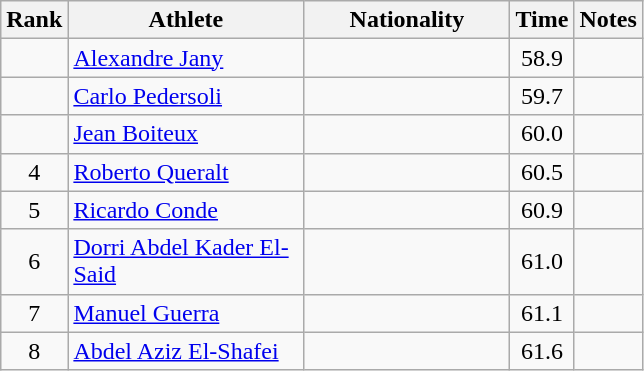<table class="wikitable sortable" style="text-align:center">
<tr>
<th width=30>Rank</th>
<th width=150>Athlete</th>
<th width=130>Nationality</th>
<th width=30>Time</th>
<th width=30>Notes</th>
</tr>
<tr>
<td></td>
<td align=left><a href='#'>Alexandre Jany</a></td>
<td align=left></td>
<td>58.9</td>
<td></td>
</tr>
<tr>
<td></td>
<td align=left><a href='#'>Carlo Pedersoli</a></td>
<td align="left"></td>
<td>59.7</td>
<td></td>
</tr>
<tr>
<td></td>
<td align=left><a href='#'>Jean Boiteux</a></td>
<td align="left"></td>
<td>60.0</td>
<td></td>
</tr>
<tr>
<td>4</td>
<td align=left><a href='#'>Roberto Queralt</a></td>
<td align="left"></td>
<td>60.5</td>
<td></td>
</tr>
<tr>
<td>5</td>
<td align=left><a href='#'>Ricardo Conde</a></td>
<td align="left"></td>
<td>60.9</td>
<td></td>
</tr>
<tr>
<td>6</td>
<td align=left><a href='#'>Dorri Abdel Kader El-Said</a></td>
<td align="left"></td>
<td>61.0</td>
<td></td>
</tr>
<tr>
<td>7</td>
<td align=left><a href='#'>Manuel Guerra</a></td>
<td align="left"></td>
<td>61.1</td>
<td></td>
</tr>
<tr>
<td>8</td>
<td align=left><a href='#'>Abdel Aziz El-Shafei</a></td>
<td align=left></td>
<td>61.6</td>
<td></td>
</tr>
</table>
